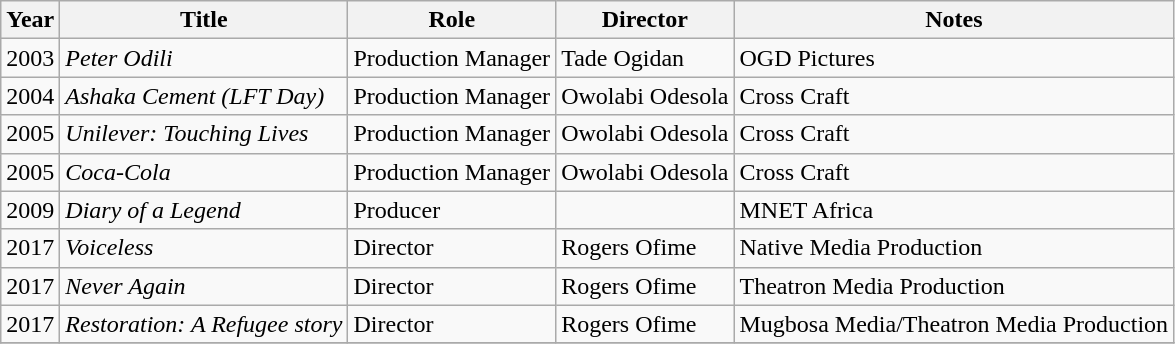<table class="wikitable">
<tr>
<th>Year</th>
<th>Title</th>
<th>Role</th>
<th>Director</th>
<th>Notes</th>
</tr>
<tr>
<td>2003</td>
<td><em>Peter Odili</em></td>
<td>Production Manager</td>
<td>Tade Ogidan</td>
<td>OGD Pictures</td>
</tr>
<tr>
<td>2004</td>
<td><em>Ashaka Cement (LFT Day)</em></td>
<td>Production Manager</td>
<td>Owolabi Odesola</td>
<td>Cross Craft</td>
</tr>
<tr>
<td>2005</td>
<td><em>Unilever: Touching Lives</em></td>
<td>Production Manager</td>
<td>Owolabi Odesola</td>
<td>Cross Craft</td>
</tr>
<tr>
<td>2005</td>
<td><em>Coca-Cola</em></td>
<td>Production Manager</td>
<td>Owolabi Odesola</td>
<td>Cross Craft</td>
</tr>
<tr>
<td>2009</td>
<td><em>Diary of a Legend</em></td>
<td>Producer</td>
<td></td>
<td>MNET Africa</td>
</tr>
<tr>
<td>2017</td>
<td><em>Voiceless</em></td>
<td>Director</td>
<td>Rogers Ofime</td>
<td>Native Media Production</td>
</tr>
<tr>
<td>2017</td>
<td><em>Never Again</em></td>
<td>Director</td>
<td>Rogers Ofime</td>
<td>Theatron Media Production</td>
</tr>
<tr>
<td>2017</td>
<td><em>Restoration: A Refugee story</em></td>
<td>Director</td>
<td>Rogers Ofime</td>
<td>Mugbosa Media/Theatron Media Production</td>
</tr>
<tr>
</tr>
</table>
